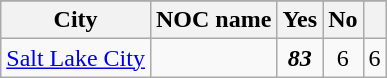<table class="wikitable">
<tr>
</tr>
<tr>
<th>City</th>
<th>NOC name</th>
<th>Yes</th>
<th>No</th>
<th></th>
</tr>
<tr>
<td><a href='#'>Salt Lake City</a></td>
<td></td>
<td style="text-align:center;"><strong><em>83</em></strong></td>
<td style="text-align:center;">6</td>
<td style="text-align:center;">6 </td>
</tr>
</table>
